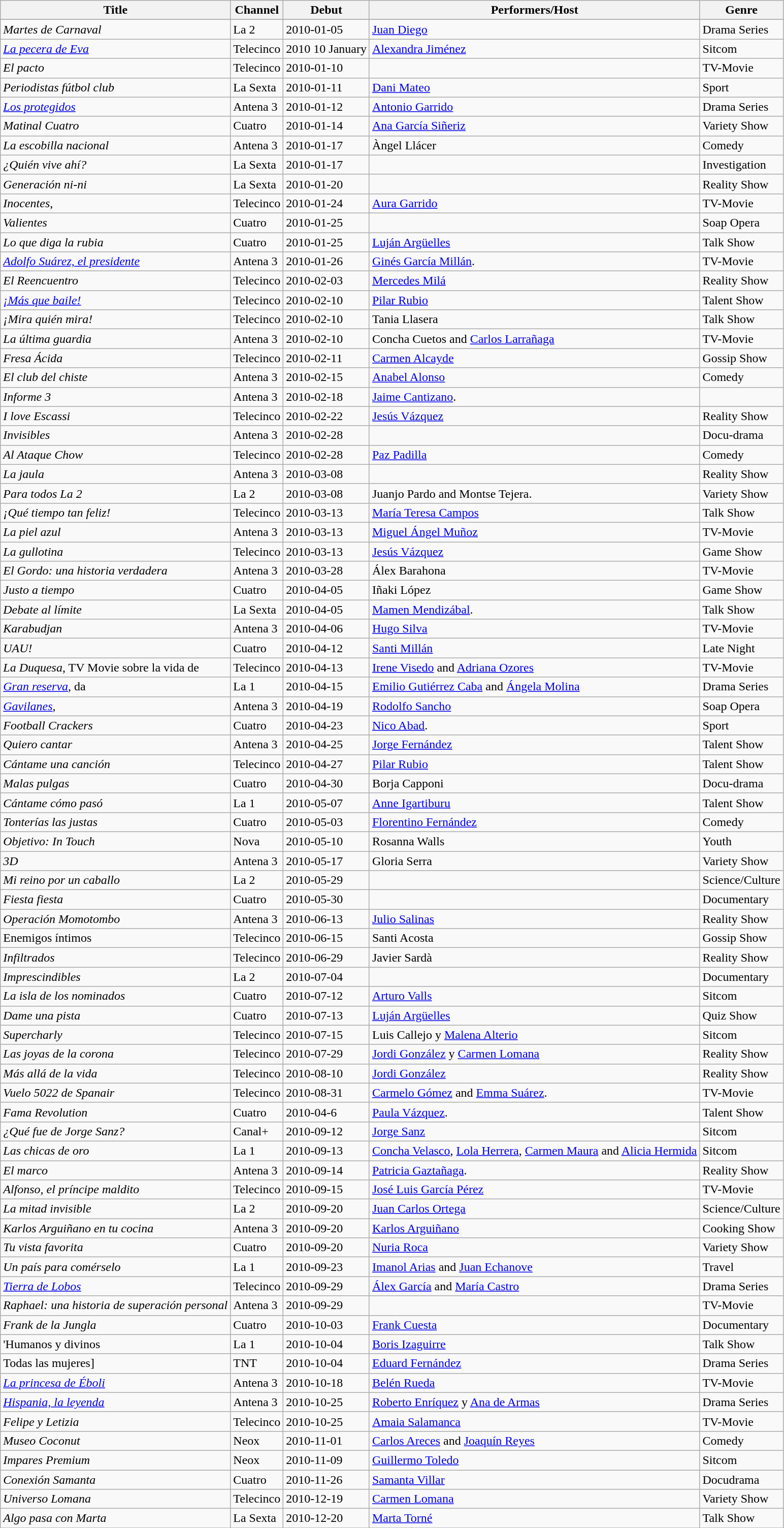<table class="wikitable sortable">
<tr>
<th>Title</th>
<th>Channel</th>
<th>Debut</th>
<th>Performers/Host</th>
<th>Genre</th>
</tr>
<tr>
</tr>
<tr>
<td><em>Martes de Carnaval</em></td>
<td>La 2</td>
<td>2010-01-05</td>
<td><a href='#'>Juan Diego</a></td>
<td>Drama Series</td>
</tr>
<tr>
<td><em> <a href='#'>La pecera de Eva</a></em></td>
<td>Telecinco</td>
<td>2010 10 January</td>
<td><a href='#'>Alexandra Jiménez</a></td>
<td>Sitcom</td>
</tr>
<tr>
<td><em> El pacto</em></td>
<td>Telecinco</td>
<td>2010-01-10</td>
<td></td>
<td>TV-Movie</td>
</tr>
<tr>
<td><em> Periodistas fútbol club</em></td>
<td>La Sexta</td>
<td>2010-01-11</td>
<td><a href='#'>Dani Mateo</a></td>
<td>Sport</td>
</tr>
<tr>
<td><em><a href='#'>Los protegidos</a></em></td>
<td>Antena 3</td>
<td>2010-01-12</td>
<td><a href='#'>Antonio Garrido</a></td>
<td>Drama Series</td>
</tr>
<tr>
<td><em> Matinal Cuatro</em></td>
<td>Cuatro</td>
<td>2010-01-14</td>
<td><a href='#'>Ana García Siñeriz</a></td>
<td>Variety Show</td>
</tr>
<tr>
<td><em> La escobilla nacional</em></td>
<td>Antena 3</td>
<td>2010-01-17</td>
<td>Àngel Llácer</td>
<td>Comedy</td>
</tr>
<tr>
<td><em> ¿Quién vive ahí?</em></td>
<td>La Sexta</td>
<td>2010-01-17</td>
<td></td>
<td>Investigation</td>
</tr>
<tr>
<td><em>Generación ni-ni</em></td>
<td>La Sexta</td>
<td>2010-01-20</td>
<td></td>
<td>Reality Show</td>
</tr>
<tr>
<td><em>Inocentes</em>,</td>
<td>Telecinco</td>
<td>2010-01-24</td>
<td><a href='#'>Aura Garrido</a></td>
<td>TV-Movie</td>
</tr>
<tr>
<td><em> Valientes</em></td>
<td>Cuatro</td>
<td>2010-01-25</td>
<td></td>
<td>Soap Opera</td>
</tr>
<tr>
<td><em>Lo que diga la rubia</em></td>
<td>Cuatro</td>
<td>2010-01-25</td>
<td><a href='#'>Luján Argüelles</a></td>
<td>Talk Show</td>
</tr>
<tr>
<td><em>  <a href='#'>Adolfo Suárez, el presidente</a></em></td>
<td>Antena 3</td>
<td>2010-01-26</td>
<td><a href='#'>Ginés García Millán</a>.</td>
<td>TV-Movie</td>
</tr>
<tr>
<td><em>El Reencuentro</em></td>
<td>Telecinco</td>
<td>2010-02-03</td>
<td><a href='#'>Mercedes Milá</a></td>
<td>Reality Show</td>
</tr>
<tr>
<td><em><a href='#'>¡Más que baile!</a></em></td>
<td>Telecinco</td>
<td>2010-02-10</td>
<td><a href='#'>Pilar Rubio</a></td>
<td>Talent Show</td>
</tr>
<tr>
<td><em>¡Mira quién mira!</em></td>
<td>Telecinco</td>
<td>2010-02-10</td>
<td>Tania Llasera</td>
<td>Talk Show</td>
</tr>
<tr>
<td><em> La última guardia</em></td>
<td>Antena 3</td>
<td>2010-02-10</td>
<td>Concha Cuetos and <a href='#'>Carlos Larrañaga</a></td>
<td>TV-Movie</td>
</tr>
<tr>
<td><em>Fresa Ácida</em></td>
<td>Telecinco</td>
<td>2010-02-11</td>
<td><a href='#'>Carmen Alcayde</a></td>
<td>Gossip Show</td>
</tr>
<tr>
<td><em> El club del chiste</em></td>
<td>Antena 3</td>
<td>2010-02-15</td>
<td><a href='#'>Anabel Alonso</a></td>
<td>Comedy</td>
</tr>
<tr>
<td><em> Informe 3</em></td>
<td>Antena 3</td>
<td>2010-02-18</td>
<td><a href='#'>Jaime Cantizano</a>.</td>
<td></td>
</tr>
<tr>
<td><em>I love Escassi</em></td>
<td>Telecinco</td>
<td>2010-02-22</td>
<td><a href='#'>Jesús Vázquez</a></td>
<td>Reality Show</td>
</tr>
<tr>
<td><em>Invisibles</em></td>
<td>Antena 3</td>
<td>2010-02-28</td>
<td></td>
<td>Docu-drama</td>
</tr>
<tr>
<td><em>Al Ataque Chow</em></td>
<td>Telecinco</td>
<td>2010-02-28</td>
<td><a href='#'>Paz Padilla</a></td>
<td>Comedy</td>
</tr>
<tr>
<td><em>La jaula</em></td>
<td>Antena 3</td>
<td>2010-03-08</td>
<td></td>
<td>Reality Show</td>
</tr>
<tr>
<td><em>Para todos La 2</em></td>
<td>La 2</td>
<td>2010-03-08</td>
<td>Juanjo Pardo and Montse Tejera.</td>
<td>Variety Show</td>
</tr>
<tr>
<td><em>¡Qué tiempo tan feliz!</em></td>
<td>Telecinco</td>
<td>2010-03-13</td>
<td><a href='#'>María Teresa Campos</a></td>
<td>Talk Show</td>
</tr>
<tr>
<td><em> La piel azul</em></td>
<td>Antena 3</td>
<td>2010-03-13</td>
<td><a href='#'>Miguel Ángel Muñoz</a></td>
<td>TV-Movie</td>
</tr>
<tr>
<td><em> La gullotina</em></td>
<td>Telecinco</td>
<td>2010-03-13</td>
<td><a href='#'>Jesús Vázquez</a></td>
<td>Game Show</td>
</tr>
<tr>
<td><em>El Gordo: una historia verdadera</em></td>
<td>Antena 3</td>
<td>2010-03-28</td>
<td>Álex Barahona</td>
<td>TV-Movie</td>
</tr>
<tr>
<td><em>Justo a tiempo</em></td>
<td>Cuatro</td>
<td>2010-04-05</td>
<td>Iñaki López</td>
<td>Game Show</td>
</tr>
<tr>
<td><em>Debate al límite</em></td>
<td>La Sexta</td>
<td>2010-04-05</td>
<td><a href='#'>Mamen Mendizábal</a>.</td>
<td>Talk Show</td>
</tr>
<tr>
<td><em> Karabudjan</em></td>
<td>Antena 3</td>
<td>2010-04-06</td>
<td><a href='#'>Hugo Silva</a></td>
<td>TV-Movie</td>
</tr>
<tr>
<td><em>UAU!</em></td>
<td>Cuatro</td>
<td>2010-04-12</td>
<td><a href='#'>Santi Millán</a></td>
<td>Late Night</td>
</tr>
<tr>
<td><em>La Duquesa</em>, TV Movie sobre la vida de</td>
<td>Telecinco</td>
<td>2010-04-13</td>
<td><a href='#'>Irene Visedo</a> and <a href='#'>Adriana Ozores</a></td>
<td>TV-Movie</td>
</tr>
<tr>
<td><em><a href='#'>Gran reserva</a></em>, da</td>
<td>La 1</td>
<td>2010-04-15</td>
<td><a href='#'>Emilio Gutiérrez Caba</a> and <a href='#'>Ángela Molina</a></td>
<td>Drama Series</td>
</tr>
<tr>
<td><em><a href='#'>Gavilanes</a></em>,</td>
<td>Antena 3</td>
<td>2010-04-19</td>
<td><a href='#'>Rodolfo Sancho</a></td>
<td>Soap Opera</td>
</tr>
<tr>
<td><em>Football Crackers</em></td>
<td>Cuatro</td>
<td>2010-04-23</td>
<td><a href='#'>Nico Abad</a>.</td>
<td>Sport</td>
</tr>
<tr>
<td><em>Quiero cantar</em></td>
<td>Antena 3</td>
<td>2010-04-25</td>
<td><a href='#'>Jorge Fernández</a></td>
<td>Talent Show</td>
</tr>
<tr>
<td><em>Cántame una canción</em></td>
<td>Telecinco</td>
<td>2010-04-27</td>
<td><a href='#'>Pilar Rubio</a></td>
<td>Talent Show</td>
</tr>
<tr>
<td><em> Malas pulgas</em></td>
<td>Cuatro</td>
<td>2010-04-30</td>
<td>Borja Capponi</td>
<td>Docu-drama</td>
</tr>
<tr>
<td><em> Cántame cómo pasó</em></td>
<td>La 1</td>
<td>2010-05-07</td>
<td><a href='#'>Anne Igartiburu</a></td>
<td>Talent Show</td>
</tr>
<tr>
<td><em>Tonterías las justas</em></td>
<td>Cuatro</td>
<td>2010-05-03</td>
<td><a href='#'>Florentino Fernández</a></td>
<td>Comedy</td>
</tr>
<tr>
<td><em>Objetivo: In Touch</em></td>
<td>Nova</td>
<td>2010-05-10</td>
<td>Rosanna Walls</td>
<td>Youth</td>
</tr>
<tr>
<td><em>3D</em></td>
<td>Antena 3</td>
<td>2010-05-17</td>
<td>Gloria Serra</td>
<td>Variety Show</td>
</tr>
<tr>
<td><em>Mi reino por un caballo</em></td>
<td>La 2</td>
<td>2010-05-29</td>
<td></td>
<td>Science/Culture</td>
</tr>
<tr>
<td><em>Fiesta fiesta</em></td>
<td>Cuatro</td>
<td>2010-05-30</td>
<td></td>
<td>Documentary</td>
</tr>
<tr>
<td><em>Operación Momotombo</em></td>
<td>Antena 3</td>
<td>2010-06-13</td>
<td><a href='#'>Julio Salinas</a></td>
<td>Reality Show</td>
</tr>
<tr>
<td>Enemigos íntimos</td>
<td>Telecinco</td>
<td>2010-06-15</td>
<td>Santi Acosta</td>
<td>Gossip Show</td>
</tr>
<tr>
<td><em> Infiltrados</em></td>
<td>Telecinco</td>
<td>2010-06-29</td>
<td>Javier Sardà</td>
<td>Reality Show</td>
</tr>
<tr>
<td><em> Imprescindibles</em></td>
<td>La 2</td>
<td>2010-07-04</td>
<td></td>
<td>Documentary</td>
</tr>
<tr>
<td><em>La isla de los nominados</em></td>
<td>Cuatro</td>
<td>2010-07-12</td>
<td><a href='#'>Arturo Valls</a></td>
<td>Sitcom</td>
</tr>
<tr>
<td><em>Dame una pista</em></td>
<td>Cuatro</td>
<td>2010-07-13</td>
<td><a href='#'>Luján Argüelles</a></td>
<td>Quiz Show</td>
</tr>
<tr>
<td><em>Supercharly</em></td>
<td>Telecinco</td>
<td>2010-07-15</td>
<td>Luis Callejo y <a href='#'>Malena Alterio</a></td>
<td>Sitcom</td>
</tr>
<tr>
<td><em>Las joyas de la corona</em></td>
<td>Telecinco</td>
<td>2010-07-29</td>
<td><a href='#'>Jordi González</a> y <a href='#'>Carmen Lomana</a></td>
<td>Reality Show</td>
</tr>
<tr>
<td><em> Más allá de la vida</em></td>
<td>Telecinco</td>
<td>2010-08-10</td>
<td><a href='#'>Jordi González</a></td>
<td>Reality Show</td>
</tr>
<tr>
<td><em> Vuelo 5022 de Spanair</em></td>
<td>Telecinco</td>
<td>2010-08-31</td>
<td><a href='#'>Carmelo Gómez</a> and <a href='#'>Emma Suárez</a>.</td>
<td>TV-Movie</td>
</tr>
<tr>
<td><em> Fama Revolution</em></td>
<td>Cuatro</td>
<td>2010-04-6</td>
<td><a href='#'>Paula Vázquez</a>.</td>
<td>Talent Show</td>
</tr>
<tr>
<td><em> ¿Qué fue de Jorge Sanz?</em></td>
<td>Canal+</td>
<td>2010-09-12</td>
<td><a href='#'>Jorge Sanz</a></td>
<td>Sitcom</td>
</tr>
<tr>
<td><em>Las chicas de oro</em></td>
<td>La 1</td>
<td>2010-09-13</td>
<td><a href='#'>Concha Velasco</a>, <a href='#'>Lola Herrera</a>, <a href='#'>Carmen Maura</a> and <a href='#'>Alicia Hermida</a></td>
<td>Sitcom</td>
</tr>
<tr>
<td><em>El marco</em></td>
<td>Antena 3</td>
<td>2010-09-14</td>
<td><a href='#'>Patricia Gaztañaga</a>.</td>
<td>Reality Show</td>
</tr>
<tr>
<td><em>Alfonso, el príncipe maldito</em></td>
<td>Telecinco</td>
<td>2010-09-15</td>
<td><a href='#'>José Luis García Pérez</a></td>
<td>TV-Movie</td>
</tr>
<tr>
<td><em>La mitad invisible</em></td>
<td>La 2</td>
<td>2010-09-20</td>
<td><a href='#'>Juan Carlos Ortega</a></td>
<td>Science/Culture</td>
</tr>
<tr>
<td><em>Karlos Arguiñano en tu cocina</em></td>
<td>Antena 3</td>
<td>2010-09-20</td>
<td><a href='#'>Karlos Arguiñano</a></td>
<td>Cooking Show</td>
</tr>
<tr>
<td><em> Tu vista favorita</em></td>
<td>Cuatro</td>
<td>2010-09-20</td>
<td><a href='#'>Nuria Roca</a></td>
<td>Variety Show</td>
</tr>
<tr>
<td><em> Un país para comérselo</em></td>
<td>La 1</td>
<td>2010-09-23</td>
<td><a href='#'>Imanol Arias</a> and <a href='#'>Juan Echanove</a></td>
<td>Travel</td>
</tr>
<tr>
<td><em><a href='#'>Tierra de Lobos</a></em></td>
<td>Telecinco</td>
<td>2010-09-29</td>
<td><a href='#'>Álex García</a> and <a href='#'>María Castro</a></td>
<td>Drama Series</td>
</tr>
<tr>
<td><em> Raphael: una historia de superación personal</em></td>
<td>Antena 3</td>
<td>2010-09-29</td>
<td></td>
<td>TV-Movie</td>
</tr>
<tr>
<td><em>  Frank de la Jungla</em></td>
<td>Cuatro</td>
<td>2010-10-03</td>
<td><a href='#'>Frank Cuesta</a></td>
<td>Documentary</td>
</tr>
<tr>
<td>'Humanos y divinos</td>
<td>La 1</td>
<td>2010-10-04</td>
<td><a href='#'>Boris Izaguirre</a></td>
<td>Talk Show</td>
</tr>
<tr>
<td>Todas las mujeres]</td>
<td>TNT</td>
<td>2010-10-04</td>
<td><a href='#'>Eduard Fernández</a></td>
<td>Drama Series</td>
</tr>
<tr>
<td><em> <a href='#'>La princesa de Éboli</a></em></td>
<td>Antena 3</td>
<td>2010-10-18</td>
<td><a href='#'>Belén Rueda</a></td>
<td>TV-Movie</td>
</tr>
<tr>
<td><em> <a href='#'>Hispania, la leyenda</a></em></td>
<td>Antena 3</td>
<td>2010-10-25</td>
<td><a href='#'>Roberto Enríquez</a> y <a href='#'>Ana de Armas</a></td>
<td>Drama Series</td>
</tr>
<tr>
<td><em>Felipe y Letizia</em></td>
<td>Telecinco</td>
<td>2010-10-25</td>
<td><a href='#'>Amaia Salamanca</a></td>
<td>TV-Movie</td>
</tr>
<tr>
<td><em>Museo Coconut</em></td>
<td>Neox</td>
<td>2010-11-01</td>
<td><a href='#'>Carlos Areces</a> and <a href='#'>Joaquín Reyes</a></td>
<td>Comedy</td>
</tr>
<tr>
<td><em>Impares Premium</em></td>
<td>Neox</td>
<td>2010-11-09</td>
<td><a href='#'>Guillermo Toledo</a></td>
<td>Sitcom</td>
</tr>
<tr>
<td><em>Conexión Samanta</em></td>
<td>Cuatro</td>
<td>2010-11-26</td>
<td><a href='#'>Samanta Villar</a></td>
<td>Docudrama</td>
</tr>
<tr>
<td><em>Universo Lomana</em></td>
<td>Telecinco</td>
<td>2010-12-19</td>
<td><a href='#'>Carmen Lomana</a></td>
<td>Variety Show</td>
</tr>
<tr>
<td><em>Algo pasa con Marta</em></td>
<td>La Sexta</td>
<td>2010-12-20</td>
<td><a href='#'>Marta Torné</a></td>
<td>Talk Show</td>
</tr>
<tr>
</tr>
</table>
